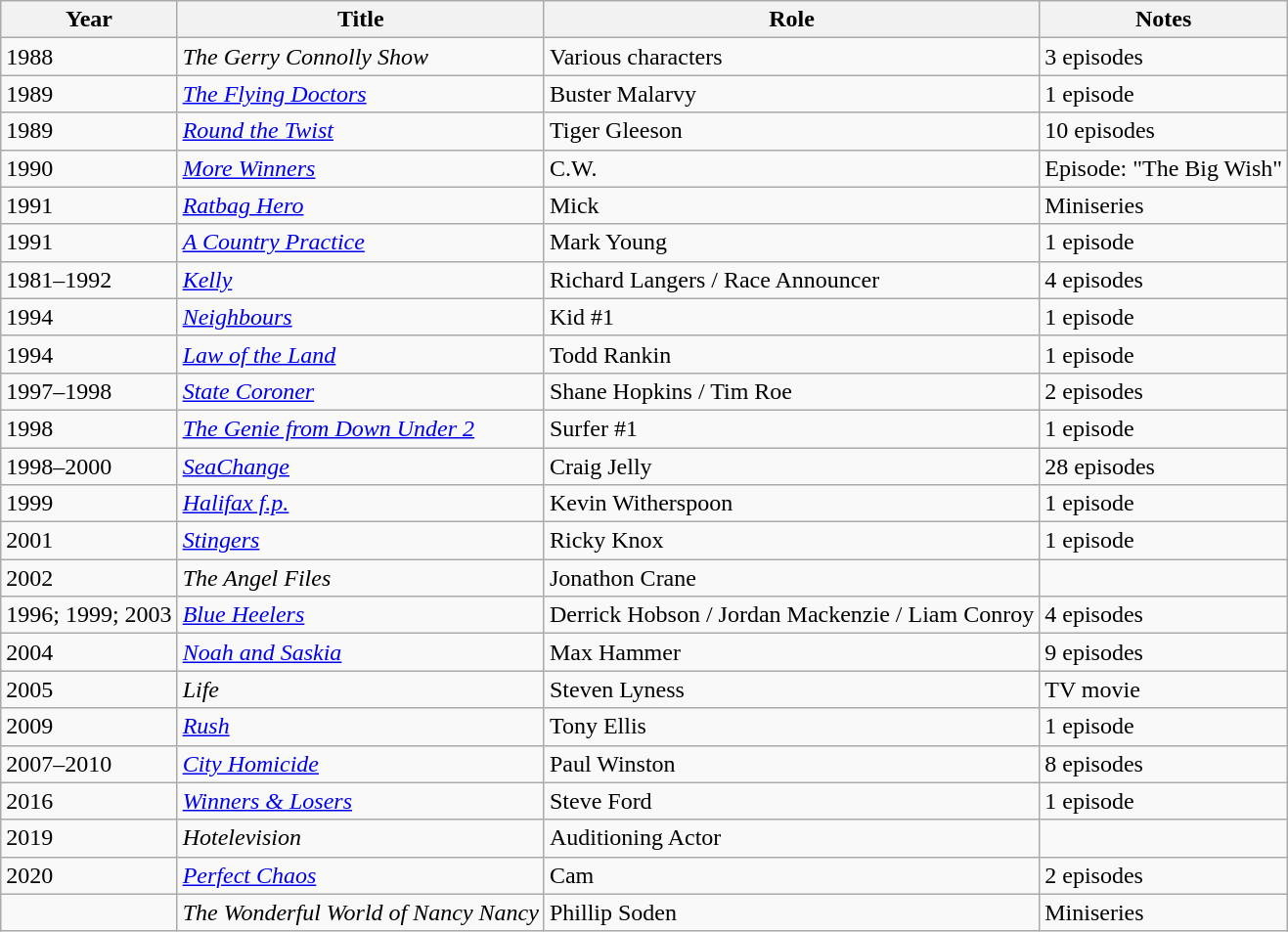<table class=wikitable>
<tr>
<th>Year</th>
<th>Title</th>
<th>Role</th>
<th>Notes</th>
</tr>
<tr>
<td>1988</td>
<td><em>The Gerry Connolly Show</em></td>
<td>Various characters</td>
<td>3 episodes</td>
</tr>
<tr>
<td>1989</td>
<td><em><a href='#'>The Flying Doctors</a></em></td>
<td>Buster Malarvy</td>
<td>1 episode</td>
</tr>
<tr>
<td>1989</td>
<td><em><a href='#'>Round the Twist</a></em></td>
<td>Tiger Gleeson</td>
<td>10 episodes</td>
</tr>
<tr>
<td>1990</td>
<td><em><a href='#'>More Winners</a></em></td>
<td>C.W.</td>
<td>Episode: "The Big Wish"</td>
</tr>
<tr>
<td>1991</td>
<td><em><a href='#'>Ratbag Hero</a></em></td>
<td>Mick</td>
<td>Miniseries</td>
</tr>
<tr>
<td>1991</td>
<td><em><a href='#'>A Country Practice</a></em></td>
<td>Mark Young</td>
<td>1 episode</td>
</tr>
<tr>
<td>1981–1992</td>
<td><em><a href='#'>Kelly</a></em></td>
<td>Richard Langers / Race Announcer</td>
<td>4 episodes</td>
</tr>
<tr>
<td>1994</td>
<td><em><a href='#'>Neighbours</a></em></td>
<td>Kid #1</td>
<td>1 episode</td>
</tr>
<tr>
<td>1994</td>
<td><em><a href='#'>Law of the Land</a></em></td>
<td>Todd Rankin</td>
<td>1 episode</td>
</tr>
<tr>
<td>1997–1998</td>
<td><em><a href='#'>State Coroner</a></em></td>
<td>Shane Hopkins / Tim Roe</td>
<td>2 episodes</td>
</tr>
<tr>
<td>1998</td>
<td><em><a href='#'>The Genie from Down Under 2</a></em></td>
<td>Surfer #1</td>
<td>1 episode</td>
</tr>
<tr>
<td>1998–2000</td>
<td><em><a href='#'>SeaChange</a></em></td>
<td>Craig Jelly</td>
<td>28 episodes</td>
</tr>
<tr>
<td>1999</td>
<td><em><a href='#'>Halifax f.p.</a></em></td>
<td>Kevin Witherspoon</td>
<td>1 episode</td>
</tr>
<tr>
<td>2001</td>
<td><em><a href='#'>Stingers</a></em></td>
<td>Ricky Knox</td>
<td>1 episode</td>
</tr>
<tr>
<td>2002</td>
<td><em>The Angel Files</em></td>
<td>Jonathon Crane</td>
<td></td>
</tr>
<tr>
<td>1996; 1999; 2003</td>
<td><em><a href='#'>Blue Heelers</a></em></td>
<td>Derrick Hobson / Jordan Mackenzie / Liam Conroy</td>
<td>4 episodes</td>
</tr>
<tr>
<td>2004</td>
<td><em><a href='#'>Noah and Saskia</a></em></td>
<td>Max Hammer</td>
<td>9 episodes</td>
</tr>
<tr>
<td>2005</td>
<td><em>Life</em></td>
<td>Steven Lyness</td>
<td>TV movie</td>
</tr>
<tr>
<td>2009</td>
<td><em><a href='#'>Rush</a></em></td>
<td>Tony Ellis</td>
<td>1 episode</td>
</tr>
<tr>
<td>2007–2010</td>
<td><em><a href='#'>City Homicide</a></em></td>
<td>Paul Winston</td>
<td>8 episodes</td>
</tr>
<tr>
<td>2016</td>
<td><em><a href='#'>Winners & Losers</a></em></td>
<td>Steve Ford</td>
<td>1 episode</td>
</tr>
<tr>
<td>2019</td>
<td><em>Hotelevision</em></td>
<td>Auditioning Actor</td>
<td></td>
</tr>
<tr>
<td>2020</td>
<td><em><a href='#'>Perfect Chaos</a></em></td>
<td>Cam</td>
<td>2 episodes</td>
</tr>
<tr>
<td></td>
<td><em>The Wonderful World of Nancy Nancy</em></td>
<td>Phillip Soden</td>
<td>Miniseries</td>
</tr>
</table>
